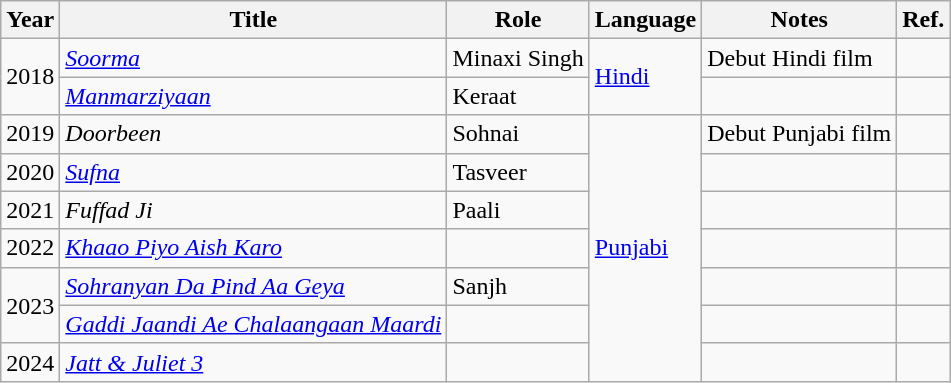<table class="wikitable sortable plainrowheaders">
<tr>
<th>Year</th>
<th>Title</th>
<th>Role</th>
<th>Language</th>
<th class=unsortable>Notes</th>
<th class=unsortable>Ref.</th>
</tr>
<tr>
<td rowspan="2">2018</td>
<td><em><a href='#'>Soorma</a></em></td>
<td>Minaxi Singh</td>
<td rowspan="2"><a href='#'>Hindi</a></td>
<td>Debut Hindi film</td>
<td></td>
</tr>
<tr>
<td><em><a href='#'>Manmarziyaan</a></em></td>
<td>Keraat</td>
<td></td>
<td></td>
</tr>
<tr>
<td>2019</td>
<td><em>Doorbeen</em></td>
<td>Sohnai</td>
<td rowspan="7"><a href='#'>Punjabi</a></td>
<td>Debut Punjabi film</td>
<td></td>
</tr>
<tr>
<td>2020</td>
<td><em><a href='#'>Sufna</a></em></td>
<td>Tasveer</td>
<td></td>
<td></td>
</tr>
<tr>
<td>2021</td>
<td><em>Fuffad Ji</em></td>
<td>Paali</td>
<td></td>
<td></td>
</tr>
<tr>
<td>2022</td>
<td><em><a href='#'>Khaao Piyo Aish Karo</a></em></td>
<td></td>
<td></td>
<td></td>
</tr>
<tr>
<td rowspan="2">2023</td>
<td><em><a href='#'>Sohranyan Da Pind Aa Geya</a></em></td>
<td>Sanjh</td>
<td></td>
<td></td>
</tr>
<tr>
<td><em><a href='#'>Gaddi Jaandi Ae Chalaangaan Maardi</a></em></td>
<td></td>
<td></td>
<td></td>
</tr>
<tr>
<td>2024</td>
<td><em><a href='#'>Jatt & Juliet 3</a></em></td>
<td></td>
<td></td>
<td></td>
</tr>
</table>
